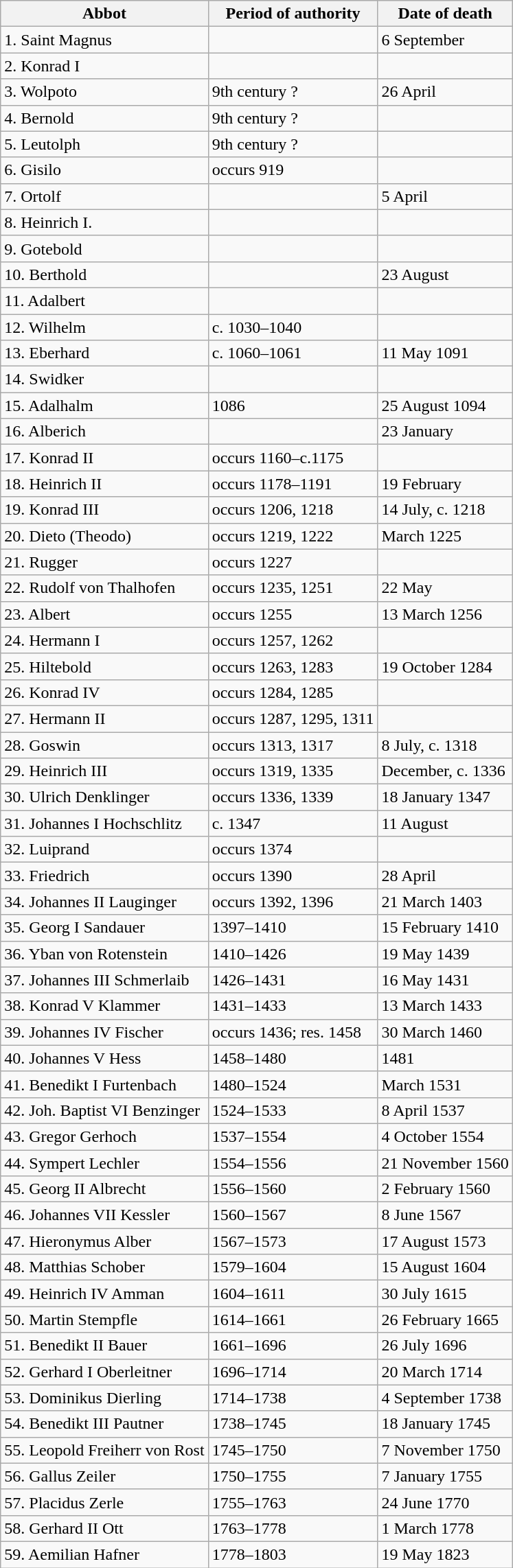<table class="wikitable">
<tr>
<th align="left">Abbot</th>
<th align="left">Period of authority</th>
<th align="left">Date of death</th>
</tr>
<tr>
<td>1. Saint Magnus</td>
<td> </td>
<td>6 September</td>
</tr>
<tr>
<td>2. Konrad I</td>
<td> </td>
<td> </td>
</tr>
<tr>
<td>3. Wolpoto</td>
<td>9th century ?</td>
<td>26 April</td>
</tr>
<tr>
<td>4. Bernold</td>
<td>9th century ?</td>
<td> </td>
</tr>
<tr>
<td>5. Leutolph</td>
<td>9th century ?</td>
<td> </td>
</tr>
<tr>
<td>6. Gisilo</td>
<td>occurs 919</td>
<td> </td>
</tr>
<tr>
<td>7. Ortolf</td>
<td> </td>
<td>5 April</td>
</tr>
<tr>
<td>8. Heinrich I.</td>
<td> </td>
<td> </td>
</tr>
<tr>
<td>9. Gotebold</td>
<td> </td>
<td> </td>
</tr>
<tr>
<td>10. Berthold</td>
<td> </td>
<td>23 August</td>
</tr>
<tr>
<td>11. Adalbert</td>
<td> </td>
<td> </td>
</tr>
<tr>
<td>12. Wilhelm</td>
<td>c. 1030–1040</td>
<td> </td>
</tr>
<tr>
<td>13. Eberhard</td>
<td>c. 1060–1061</td>
<td>11 May 1091</td>
</tr>
<tr>
<td>14. Swidker</td>
<td> </td>
<td> </td>
</tr>
<tr>
<td>15. Adalhalm</td>
<td>1086</td>
<td>25 August 1094</td>
</tr>
<tr>
<td>16. Alberich</td>
<td> </td>
<td>23 January</td>
</tr>
<tr>
<td>17. Konrad II</td>
<td>occurs 1160–c.1175</td>
<td> </td>
</tr>
<tr>
<td>18. Heinrich II</td>
<td>occurs 1178–1191</td>
<td>19 February</td>
</tr>
<tr>
<td>19. Konrad III</td>
<td>occurs 1206, 1218</td>
<td>14 July, c. 1218</td>
</tr>
<tr>
<td>20. Dieto (Theodo)</td>
<td>occurs 1219, 1222</td>
<td>March 1225</td>
</tr>
<tr>
<td>21. Rugger</td>
<td>occurs 1227</td>
<td> </td>
</tr>
<tr>
<td>22. Rudolf von Thalhofen</td>
<td>occurs 1235, 1251</td>
<td>22 May</td>
</tr>
<tr>
<td>23. Albert</td>
<td>occurs 1255</td>
<td>13 March 1256</td>
</tr>
<tr>
<td>24. Hermann I</td>
<td>occurs 1257, 1262</td>
<td> </td>
</tr>
<tr>
<td>25. Hiltebold</td>
<td>occurs 1263, 1283</td>
<td>19 October 1284</td>
</tr>
<tr>
<td>26. Konrad IV</td>
<td>occurs 1284, 1285</td>
<td> </td>
</tr>
<tr>
<td>27. Hermann II</td>
<td>occurs 1287, 1295, 1311</td>
<td> </td>
</tr>
<tr>
<td>28. Goswin</td>
<td>occurs 1313, 1317</td>
<td>8 July, c. 1318</td>
</tr>
<tr>
<td>29. Heinrich III</td>
<td>occurs 1319, 1335</td>
<td>December, c. 1336</td>
</tr>
<tr>
<td>30. Ulrich Denklinger</td>
<td>occurs 1336, 1339</td>
<td>18 January 1347</td>
</tr>
<tr>
<td>31. Johannes I Hochschlitz</td>
<td>c. 1347</td>
<td>11 August</td>
</tr>
<tr>
<td>32. Luiprand</td>
<td>occurs 1374</td>
<td> </td>
</tr>
<tr>
<td>33. Friedrich</td>
<td>occurs 1390</td>
<td>28 April</td>
</tr>
<tr>
<td>34. Johannes II Lauginger</td>
<td>occurs 1392, 1396</td>
<td>21 March 1403</td>
</tr>
<tr>
<td>35. Georg I Sandauer</td>
<td>1397–1410</td>
<td>15 February 1410</td>
</tr>
<tr>
<td>36. Yban von Rotenstein</td>
<td>1410–1426</td>
<td>19 May 1439</td>
</tr>
<tr>
<td>37. Johannes III Schmerlaib</td>
<td>1426–1431</td>
<td>16 May 1431</td>
</tr>
<tr>
<td>38. Konrad V Klammer</td>
<td>1431–1433</td>
<td>13 March 1433</td>
</tr>
<tr>
<td>39. Johannes IV Fischer</td>
<td>occurs 1436; res. 1458</td>
<td>30 March 1460</td>
</tr>
<tr>
<td>40. Johannes V Hess</td>
<td>1458–1480</td>
<td>1481</td>
</tr>
<tr>
<td>41. Benedikt I Furtenbach</td>
<td>1480–1524</td>
<td>March 1531</td>
</tr>
<tr>
<td>42. Joh. Baptist VI Benzinger</td>
<td>1524–1533</td>
<td>8 April 1537</td>
</tr>
<tr>
<td>43. Gregor Gerhoch</td>
<td>1537–1554</td>
<td>4 October 1554</td>
</tr>
<tr>
<td>44. Sympert Lechler</td>
<td>1554–1556</td>
<td>21 November 1560</td>
</tr>
<tr>
<td>45. Georg II Albrecht</td>
<td>1556–1560</td>
<td>2 February 1560</td>
</tr>
<tr>
<td>46. Johannes VII Kessler</td>
<td>1560–1567</td>
<td>8 June 1567</td>
</tr>
<tr>
<td>47. Hieronymus Alber</td>
<td>1567–1573</td>
<td>17 August 1573</td>
</tr>
<tr>
<td>48. Matthias Schober</td>
<td>1579–1604</td>
<td>15 August 1604</td>
</tr>
<tr>
<td>49. Heinrich IV Amman</td>
<td>1604–1611</td>
<td>30 July 1615</td>
</tr>
<tr>
<td>50. Martin Stempfle</td>
<td>1614–1661</td>
<td>26 February 1665</td>
</tr>
<tr>
<td>51. Benedikt II Bauer</td>
<td>1661–1696</td>
<td>26 July 1696</td>
</tr>
<tr>
<td>52. Gerhard I Oberleitner</td>
<td>1696–1714</td>
<td>20 March 1714</td>
</tr>
<tr>
<td>53. Dominikus Dierling</td>
<td>1714–1738</td>
<td>4 September 1738</td>
</tr>
<tr>
<td>54. Benedikt III Pautner</td>
<td>1738–1745</td>
<td>18 January 1745</td>
</tr>
<tr>
<td>55. Leopold Freiherr von Rost</td>
<td>1745–1750</td>
<td>7 November 1750</td>
</tr>
<tr>
<td>56. Gallus Zeiler</td>
<td>1750–1755</td>
<td>7 January 1755</td>
</tr>
<tr>
<td>57. Placidus Zerle</td>
<td>1755–1763</td>
<td>24 June 1770</td>
</tr>
<tr>
<td>58. Gerhard II Ott</td>
<td>1763–1778</td>
<td>1 March 1778</td>
</tr>
<tr>
<td>59. Aemilian Hafner</td>
<td>1778–1803</td>
<td>19 May 1823</td>
</tr>
</table>
